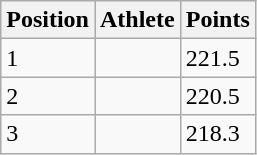<table class="wikitable">
<tr>
<th>Position</th>
<th>Athlete</th>
<th>Points</th>
</tr>
<tr>
<td>1</td>
<td></td>
<td>221.5</td>
</tr>
<tr>
<td>2</td>
<td></td>
<td>220.5</td>
</tr>
<tr>
<td>3</td>
<td></td>
<td>218.3</td>
</tr>
</table>
